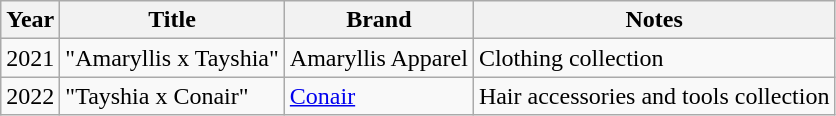<table class="wikitable">
<tr>
<th>Year</th>
<th>Title</th>
<th>Brand</th>
<th>Notes</th>
</tr>
<tr>
<td>2021</td>
<td>"Amaryllis x Tayshia"</td>
<td>Amaryllis Apparel</td>
<td>Clothing collection</td>
</tr>
<tr>
<td>2022</td>
<td>"Tayshia x Conair"</td>
<td><a href='#'>Conair</a></td>
<td>Hair accessories and tools collection</td>
</tr>
</table>
